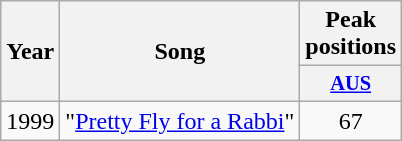<table class="wikitable">
<tr>
<th rowspan="2">Year</th>
<th rowspan="2">Song</th>
<th colspan="1">Peak positions</th>
</tr>
<tr style="font-size:85%;line-height:1.3;vertical-align:top">
<th style="width:4em"><a href='#'>AUS</a><br></th>
</tr>
<tr>
<td>1999</td>
<td>"<a href='#'>Pretty Fly for a Rabbi</a>"</td>
<td style="text-align:center;">67</td>
</tr>
</table>
